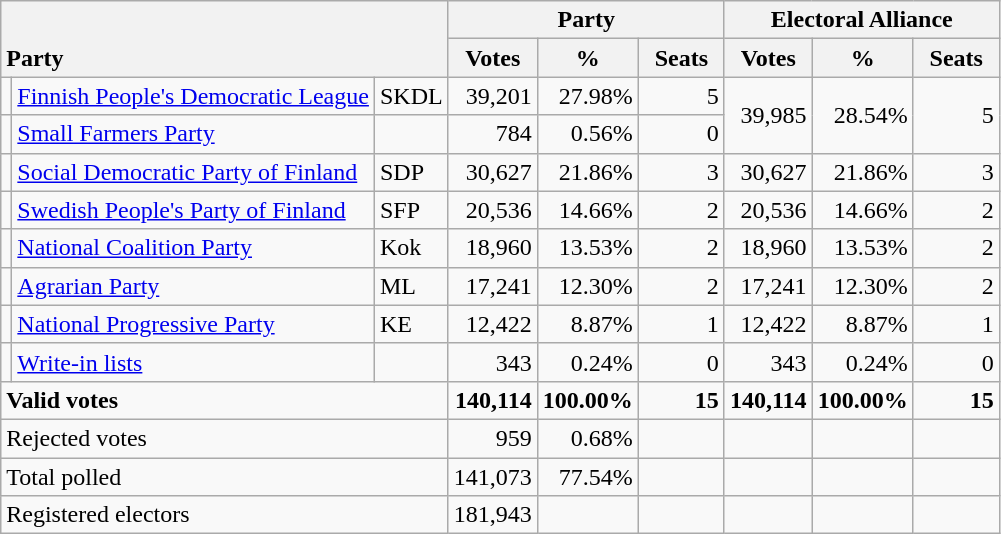<table class="wikitable" border="1" style="text-align:right;">
<tr>
<th style="text-align:left;" valign=bottom rowspan=2 colspan=3>Party</th>
<th colspan=3>Party</th>
<th colspan=3>Electoral Alliance</th>
</tr>
<tr>
<th align=center valign=bottom width="50">Votes</th>
<th align=center valign=bottom width="50">%</th>
<th align=center valign=bottom width="50">Seats</th>
<th align=center valign=bottom width="50">Votes</th>
<th align=center valign=bottom width="50">%</th>
<th align=center valign=bottom width="50">Seats</th>
</tr>
<tr>
<td></td>
<td align=left><a href='#'>Finnish People's Democratic League</a></td>
<td align=left>SKDL</td>
<td>39,201</td>
<td>27.98%</td>
<td>5</td>
<td rowspan=2>39,985</td>
<td rowspan=2>28.54%</td>
<td rowspan=2>5</td>
</tr>
<tr>
<td></td>
<td align=left><a href='#'>Small Farmers Party</a></td>
<td align=left></td>
<td>784</td>
<td>0.56%</td>
<td>0</td>
</tr>
<tr>
<td></td>
<td align=left style="white-space: nowrap;"><a href='#'>Social Democratic Party of Finland</a></td>
<td align=left>SDP</td>
<td>30,627</td>
<td>21.86%</td>
<td>3</td>
<td>30,627</td>
<td>21.86%</td>
<td>3</td>
</tr>
<tr>
<td></td>
<td align=left><a href='#'>Swedish People's Party of Finland</a></td>
<td align=left>SFP</td>
<td>20,536</td>
<td>14.66%</td>
<td>2</td>
<td>20,536</td>
<td>14.66%</td>
<td>2</td>
</tr>
<tr>
<td></td>
<td align=left><a href='#'>National Coalition Party</a></td>
<td align=left>Kok</td>
<td>18,960</td>
<td>13.53%</td>
<td>2</td>
<td>18,960</td>
<td>13.53%</td>
<td>2</td>
</tr>
<tr>
<td></td>
<td align=left><a href='#'>Agrarian Party</a></td>
<td align=left>ML</td>
<td>17,241</td>
<td>12.30%</td>
<td>2</td>
<td>17,241</td>
<td>12.30%</td>
<td>2</td>
</tr>
<tr>
<td></td>
<td align=left><a href='#'>National Progressive Party</a></td>
<td align=left>KE</td>
<td>12,422</td>
<td>8.87%</td>
<td>1</td>
<td>12,422</td>
<td>8.87%</td>
<td>1</td>
</tr>
<tr>
<td></td>
<td align=left><a href='#'>Write-in lists</a></td>
<td align=left></td>
<td>343</td>
<td>0.24%</td>
<td>0</td>
<td>343</td>
<td>0.24%</td>
<td>0</td>
</tr>
<tr style="font-weight:bold">
<td align=left colspan=3>Valid votes</td>
<td>140,114</td>
<td>100.00%</td>
<td>15</td>
<td>140,114</td>
<td>100.00%</td>
<td>15</td>
</tr>
<tr>
<td align=left colspan=3>Rejected votes</td>
<td>959</td>
<td>0.68%</td>
<td></td>
<td></td>
<td></td>
<td></td>
</tr>
<tr>
<td align=left colspan=3>Total polled</td>
<td>141,073</td>
<td>77.54%</td>
<td></td>
<td></td>
<td></td>
<td></td>
</tr>
<tr>
<td align=left colspan=3>Registered electors</td>
<td>181,943</td>
<td></td>
<td></td>
<td></td>
<td></td>
<td></td>
</tr>
</table>
